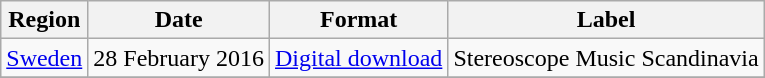<table class=wikitable>
<tr>
<th>Region</th>
<th>Date</th>
<th>Format</th>
<th>Label</th>
</tr>
<tr>
<td><a href='#'>Sweden</a></td>
<td>28 February 2016</td>
<td><a href='#'>Digital download</a></td>
<td>Stereoscope Music Scandinavia</td>
</tr>
<tr>
</tr>
</table>
